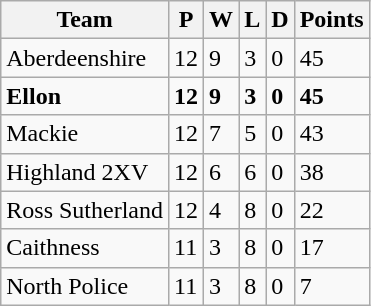<table class="wikitable">
<tr>
<th>Team</th>
<th>P</th>
<th>W</th>
<th>L</th>
<th>D</th>
<th>Points</th>
</tr>
<tr>
<td>Aberdeenshire</td>
<td>12</td>
<td>9</td>
<td>3</td>
<td>0</td>
<td>45</td>
</tr>
<tr>
<td><strong>Ellon</strong></td>
<td><strong>12</strong></td>
<td><strong>9</strong></td>
<td><strong>3</strong></td>
<td><strong>0</strong></td>
<td><strong>45</strong></td>
</tr>
<tr>
<td>Mackie</td>
<td>12</td>
<td>7</td>
<td>5</td>
<td>0</td>
<td>43</td>
</tr>
<tr>
<td>Highland 2XV</td>
<td>12</td>
<td>6</td>
<td>6</td>
<td>0</td>
<td>38</td>
</tr>
<tr>
<td>Ross Sutherland</td>
<td>12</td>
<td>4</td>
<td>8</td>
<td>0</td>
<td>22</td>
</tr>
<tr>
<td>Caithness</td>
<td>11</td>
<td>3</td>
<td>8</td>
<td>0</td>
<td>17</td>
</tr>
<tr>
<td>North Police</td>
<td>11</td>
<td>3</td>
<td>8</td>
<td>0</td>
<td>7</td>
</tr>
</table>
